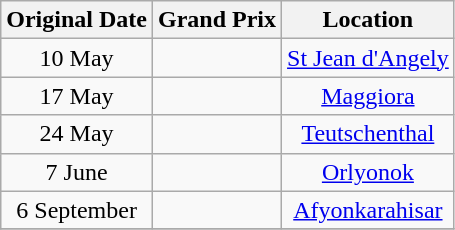<table class="wikitable">
<tr>
<th scope="col" align =center>Original Date</th>
<th scope="col" align =center>Grand Prix</th>
<th scope="col" align =center>Location</th>
</tr>
<tr>
<td align =center>10 May</td>
<td align =center></td>
<td align =center><a href='#'>St Jean d'Angely</a></td>
</tr>
<tr>
<td align =center>17 May</td>
<td align =center></td>
<td align =center><a href='#'>Maggiora</a></td>
</tr>
<tr>
<td align =center>24 May</td>
<td align =center></td>
<td align =center><a href='#'>Teutschenthal</a></td>
</tr>
<tr>
<td align =center>7 June</td>
<td align =center></td>
<td align =center><a href='#'>Orlyonok</a></td>
</tr>
<tr>
<td align =center>6 September</td>
<td align =center></td>
<td align =center><a href='#'>Afyonkarahisar</a></td>
</tr>
<tr>
</tr>
</table>
